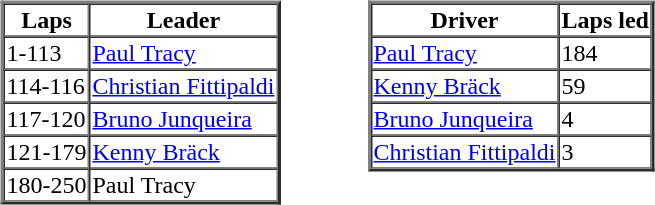<table>
<tr>
<td valign="top"><br><table border=2 cellspacing=0>
<tr>
<th>Laps</th>
<th>Leader</th>
</tr>
<tr>
<td>1-113</td>
<td><a href='#'>Paul Tracy</a></td>
</tr>
<tr>
<td>114-116</td>
<td><a href='#'>Christian Fittipaldi</a></td>
</tr>
<tr>
<td>117-120</td>
<td><a href='#'>Bruno Junqueira</a></td>
</tr>
<tr>
<td>121-179</td>
<td><a href='#'>Kenny Bräck</a></td>
</tr>
<tr>
<td>180-250</td>
<td>Paul Tracy</td>
</tr>
</table>
</td>
<td width="50"> </td>
<td valign="top"><br><table border=2 cellspacing=0>
<tr>
<th>Driver</th>
<th>Laps led</th>
</tr>
<tr>
<td><a href='#'>Paul Tracy</a></td>
<td>184</td>
</tr>
<tr>
<td><a href='#'>Kenny Bräck</a></td>
<td>59</td>
</tr>
<tr>
<td><a href='#'>Bruno Junqueira</a></td>
<td>4</td>
</tr>
<tr>
<td><a href='#'>Christian Fittipaldi</a></td>
<td>3</td>
</tr>
</table>
</td>
</tr>
</table>
